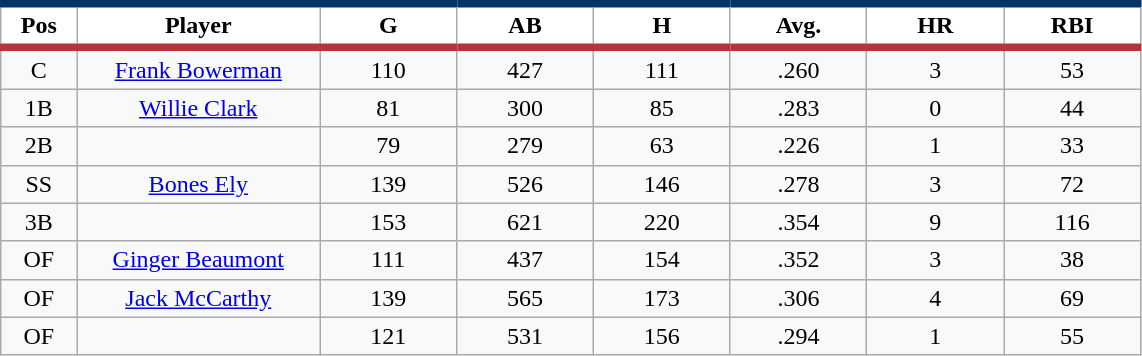<table class="wikitable sortable">
<tr>
<th style="background:#FFFFFF; border-top:#023465 5px solid; border-bottom:#ba313c 5px solid;" width="5%">Pos</th>
<th style="background:#FFFFFF; border-top:#023465 5px solid; border-bottom:#ba313c 5px solid;" width="16%">Player</th>
<th style="background:#FFFFFF; border-top:#023465 5px solid; border-bottom:#ba313c 5px solid;" width="9%">G</th>
<th style="background:#FFFFFF; border-top:#023465 5px solid; border-bottom:#ba313c 5px solid;" width="9%">AB</th>
<th style="background:#FFFFFF; border-top:#023465 5px solid; border-bottom:#ba313c 5px solid;" width="9%">H</th>
<th style="background:#FFFFFF; border-top:#023465 5px solid; border-bottom:#ba313c 5px solid;" width="9%">Avg.</th>
<th style="background:#FFFFFF; border-top:#023465 5px solid; border-bottom:#ba313c 5px solid;" width="9%">HR</th>
<th style="background:#FFFFFF; border-top:#023465 5px solid; border-bottom:#ba313c 5px solid;" width="9%">RBI</th>
</tr>
<tr align="center">
<td>C</td>
<td><a href='#'>Frank Bowerman</a></td>
<td>110</td>
<td>427</td>
<td>111</td>
<td>.260</td>
<td>3</td>
<td>53</td>
</tr>
<tr align=center>
<td>1B</td>
<td><a href='#'>Willie Clark</a></td>
<td>81</td>
<td>300</td>
<td>85</td>
<td>.283</td>
<td>0</td>
<td>44</td>
</tr>
<tr align=center>
<td>2B</td>
<td></td>
<td>79</td>
<td>279</td>
<td>63</td>
<td>.226</td>
<td>1</td>
<td>33</td>
</tr>
<tr align="center">
<td>SS</td>
<td><a href='#'>Bones Ely</a></td>
<td>139</td>
<td>526</td>
<td>146</td>
<td>.278</td>
<td>3</td>
<td>72</td>
</tr>
<tr align=center>
<td>3B</td>
<td></td>
<td>153</td>
<td>621</td>
<td>220</td>
<td>.354</td>
<td>9</td>
<td>116</td>
</tr>
<tr align="center">
<td>OF</td>
<td><a href='#'>Ginger Beaumont</a></td>
<td>111</td>
<td>437</td>
<td>154</td>
<td>.352</td>
<td>3</td>
<td>38</td>
</tr>
<tr align=center>
<td>OF</td>
<td><a href='#'>Jack McCarthy</a></td>
<td>139</td>
<td>565</td>
<td>173</td>
<td>.306</td>
<td>4</td>
<td>69</td>
</tr>
<tr align=center>
<td>OF</td>
<td></td>
<td>121</td>
<td>531</td>
<td>156</td>
<td>.294</td>
<td>1</td>
<td>55</td>
</tr>
</table>
